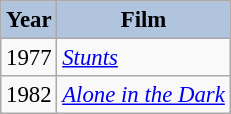<table class="wikitable" style="font-size:95%;">
<tr>
<th style="background:#B0C4DE;">Year</th>
<th style="background:#B0C4DE;">Film</th>
</tr>
<tr>
<td>1977</td>
<td><em><a href='#'>Stunts</a></em></td>
</tr>
<tr>
<td>1982</td>
<td><em><a href='#'>Alone in the Dark</a></em></td>
</tr>
</table>
